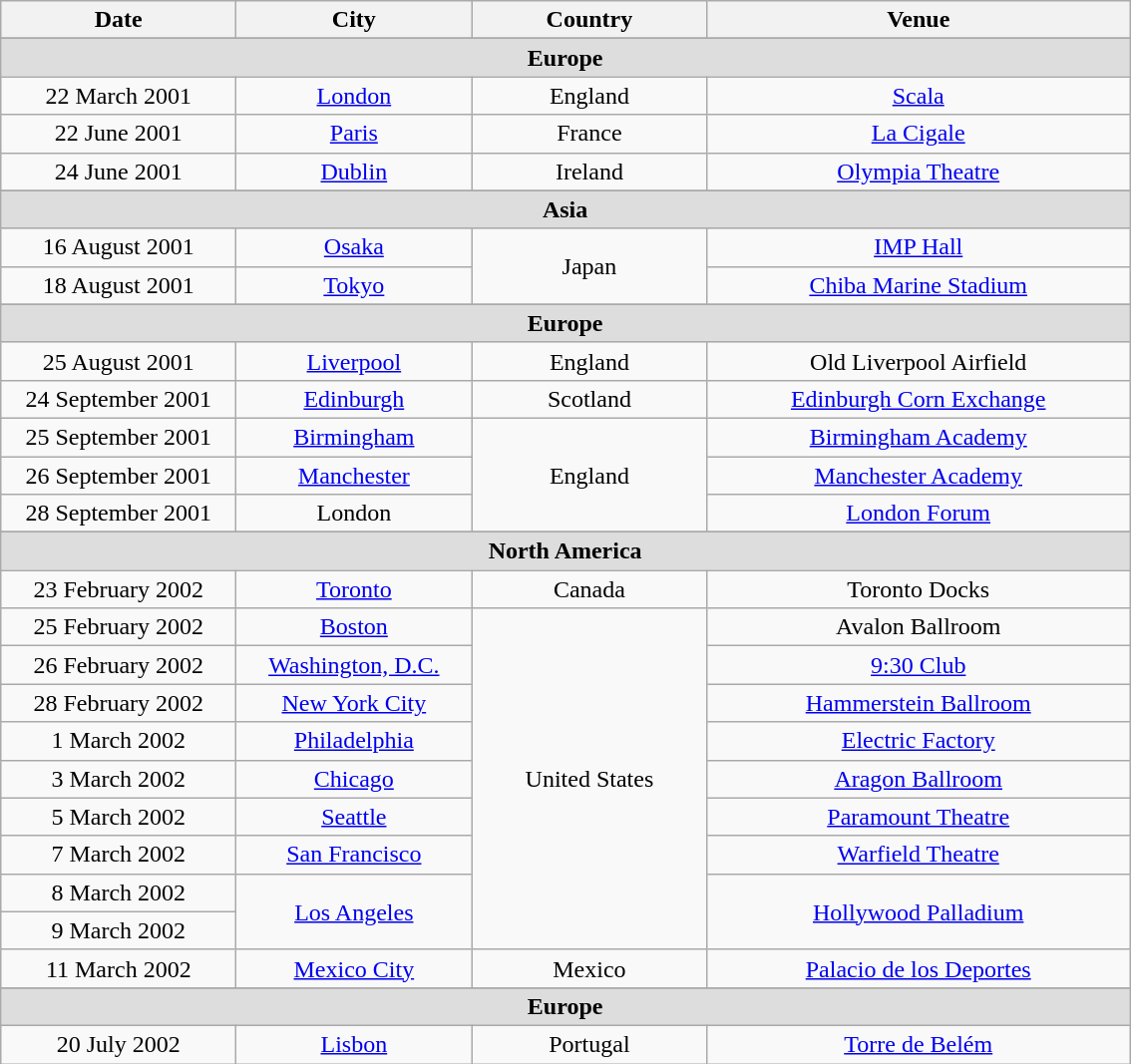<table class="wikitable" style="text-align:center;">
<tr>
<th width="150">Date</th>
<th width="150">City</th>
<th width="150">Country</th>
<th width="275">Venue</th>
</tr>
<tr>
</tr>
<tr style="background:#ddd;">
<td colspan="4"><strong>Europe</strong></td>
</tr>
<tr>
<td>22 March 2001</td>
<td><a href='#'>London</a></td>
<td>England</td>
<td><a href='#'>Scala</a></td>
</tr>
<tr>
<td>22 June 2001</td>
<td><a href='#'>Paris</a></td>
<td>France</td>
<td><a href='#'>La Cigale</a></td>
</tr>
<tr>
<td>24 June 2001</td>
<td><a href='#'>Dublin</a></td>
<td>Ireland</td>
<td><a href='#'>Olympia Theatre</a></td>
</tr>
<tr>
</tr>
<tr style="background:#ddd;">
<td colspan="4"><strong>Asia</strong></td>
</tr>
<tr>
<td>16 August 2001</td>
<td><a href='#'>Osaka</a></td>
<td rowspan="2">Japan</td>
<td><a href='#'>IMP Hall</a></td>
</tr>
<tr>
<td>18 August 2001</td>
<td><a href='#'>Tokyo</a></td>
<td><a href='#'>Chiba Marine Stadium</a></td>
</tr>
<tr>
</tr>
<tr style="background:#ddd;">
<td colspan="4"><strong>Europe</strong></td>
</tr>
<tr>
<td>25 August 2001</td>
<td><a href='#'>Liverpool</a></td>
<td>England</td>
<td>Old Liverpool Airfield</td>
</tr>
<tr>
<td>24 September 2001</td>
<td><a href='#'>Edinburgh</a></td>
<td>Scotland</td>
<td><a href='#'>Edinburgh Corn Exchange</a></td>
</tr>
<tr>
<td>25 September 2001</td>
<td><a href='#'>Birmingham</a></td>
<td rowspan="3">England</td>
<td><a href='#'>Birmingham Academy</a></td>
</tr>
<tr>
<td>26 September 2001</td>
<td><a href='#'>Manchester</a></td>
<td><a href='#'>Manchester Academy</a></td>
</tr>
<tr>
<td>28 September 2001</td>
<td>London</td>
<td><a href='#'>London Forum</a></td>
</tr>
<tr>
</tr>
<tr style="background:#ddd;">
<td colspan="4"><strong>North America</strong></td>
</tr>
<tr>
<td>23 February 2002</td>
<td><a href='#'>Toronto</a></td>
<td>Canada</td>
<td>Toronto Docks</td>
</tr>
<tr>
<td>25 February 2002</td>
<td><a href='#'>Boston</a></td>
<td rowspan="9">United States</td>
<td>Avalon Ballroom</td>
</tr>
<tr>
<td>26 February 2002</td>
<td><a href='#'>Washington, D.C.</a></td>
<td><a href='#'>9:30 Club</a></td>
</tr>
<tr>
<td>28 February 2002</td>
<td><a href='#'>New York City</a></td>
<td><a href='#'>Hammerstein Ballroom</a></td>
</tr>
<tr>
<td>1 March 2002</td>
<td><a href='#'>Philadelphia</a></td>
<td><a href='#'>Electric Factory</a></td>
</tr>
<tr>
<td>3 March 2002</td>
<td><a href='#'>Chicago</a></td>
<td><a href='#'>Aragon Ballroom</a></td>
</tr>
<tr>
<td>5 March 2002</td>
<td><a href='#'>Seattle</a></td>
<td><a href='#'>Paramount Theatre</a></td>
</tr>
<tr>
<td>7 March 2002</td>
<td><a href='#'>San Francisco</a></td>
<td><a href='#'>Warfield Theatre</a></td>
</tr>
<tr>
<td>8 March 2002</td>
<td rowspan=2><a href='#'>Los Angeles</a></td>
<td rowspan=2><a href='#'>Hollywood Palladium</a></td>
</tr>
<tr>
<td>9 March 2002</td>
</tr>
<tr>
<td>11 March 2002</td>
<td><a href='#'>Mexico City</a></td>
<td>Mexico</td>
<td><a href='#'>Palacio de los Deportes</a></td>
</tr>
<tr>
</tr>
<tr style="background:#ddd;">
<td colspan="4"><strong>Europe</strong></td>
</tr>
<tr>
<td>20 July 2002</td>
<td><a href='#'>Lisbon</a></td>
<td>Portugal</td>
<td><a href='#'>Torre de Belém</a></td>
</tr>
</table>
